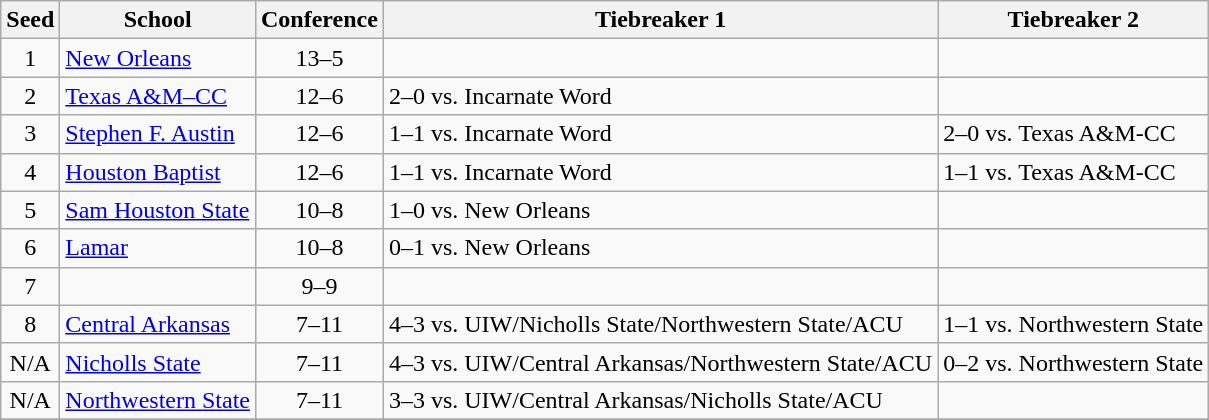<table class="wikitable" style="text-align:center">
<tr>
<th>Seed</th>
<th>School</th>
<th>Conference</th>
<th>Tiebreaker 1</th>
<th>Tiebreaker 2</th>
</tr>
<tr>
<td>1</td>
<td align="left"><a href='#'>New Orleans</a></td>
<td>13–5</td>
<td align=left></td>
<td align=left></td>
</tr>
<tr>
<td>2</td>
<td align="left"><a href='#'>Texas A&M–CC</a></td>
<td>12–6</td>
<td align=left>2–0 vs. Incarnate Word</td>
<td align=left></td>
</tr>
<tr>
<td>3</td>
<td align="left"><a href='#'>Stephen F. Austin</a></td>
<td>12–6</td>
<td align=left>1–1 vs. Incarnate Word</td>
<td align=left>2–0 vs. Texas A&M-CC</td>
</tr>
<tr>
<td>4</td>
<td align="left"><a href='#'>Houston Baptist</a></td>
<td>12–6</td>
<td align=left>1–1 vs. Incarnate Word</td>
<td align=left>1–1 vs. Texas A&M-CC</td>
</tr>
<tr>
<td>5</td>
<td align="left"><a href='#'>Sam Houston State</a></td>
<td>10–8</td>
<td align=left>1–0 vs. New Orleans</td>
<td align=left></td>
</tr>
<tr>
<td>6</td>
<td align="left"><a href='#'>Lamar</a></td>
<td>10–8</td>
<td align=left>0–1 vs. New Orleans</td>
<td align=left></td>
</tr>
<tr>
<td>7</td>
<td align="left"></td>
<td>9–9</td>
<td align=left></td>
<td align=left></td>
</tr>
<tr>
<td>8</td>
<td align="left"><a href='#'>Central Arkansas</a></td>
<td>7–11</td>
<td align=left>4–3 vs. UIW/Nicholls State/Northwestern State/ACU</td>
<td align=left>1–1 vs. Northwestern State</td>
</tr>
<tr>
<td>N/A</td>
<td align="left"><a href='#'>Nicholls State</a></td>
<td>7–11</td>
<td align=left>4–3 vs. UIW/Central Arkansas/Northwestern State/ACU</td>
<td align=left>0–2 vs. Northwestern State</td>
</tr>
<tr>
<td>N/A</td>
<td align="left"><a href='#'>Northwestern State</a></td>
<td>7–11</td>
<td align=left>3–3 vs. UIW/Central Arkansas/Nicholls State/ACU</td>
<td align=left></td>
</tr>
<tr>
</tr>
</table>
